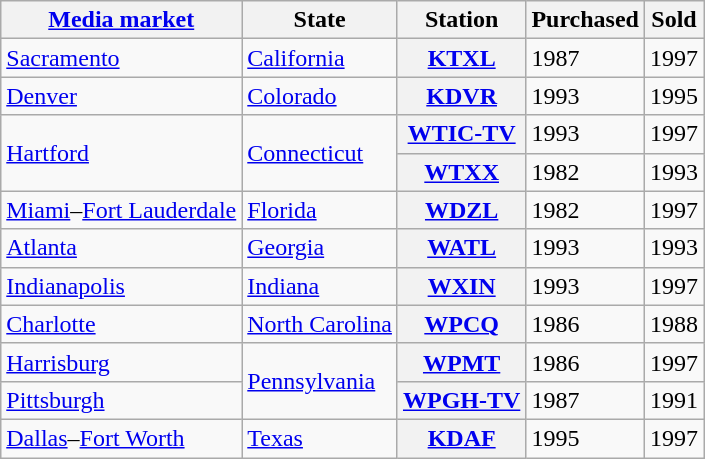<table class="wikitable sortable">
<tr>
<th scope="col"><a href='#'>Media market</a></th>
<th scope="col">State</th>
<th scope="col">Station</th>
<th scope="col">Purchased</th>
<th scope="col">Sold</th>
</tr>
<tr>
<td><a href='#'>Sacramento</a></td>
<td><a href='#'>California</a></td>
<th scope="row"><a href='#'>KTXL</a></th>
<td>1987</td>
<td>1997</td>
</tr>
<tr>
<td><a href='#'>Denver</a></td>
<td><a href='#'>Colorado</a></td>
<th scope="row"><a href='#'>KDVR</a></th>
<td>1993</td>
<td>1995</td>
</tr>
<tr>
<td rowspan="2"><a href='#'>Hartford</a></td>
<td rowspan="2"><a href='#'>Connecticut</a></td>
<th scope="row"><a href='#'>WTIC-TV</a></th>
<td>1993</td>
<td>1997</td>
</tr>
<tr>
<th scope="row"><a href='#'>WTXX</a></th>
<td>1982</td>
<td>1993</td>
</tr>
<tr>
<td><a href='#'>Miami</a>–<a href='#'>Fort Lauderdale</a></td>
<td><a href='#'>Florida</a></td>
<th scope="row"><a href='#'>WDZL</a></th>
<td>1982</td>
<td>1997</td>
</tr>
<tr>
<td><a href='#'>Atlanta</a></td>
<td><a href='#'>Georgia</a></td>
<th scope="row"><a href='#'>WATL</a></th>
<td>1993</td>
<td>1993</td>
</tr>
<tr>
<td><a href='#'>Indianapolis</a></td>
<td><a href='#'>Indiana</a></td>
<th scope="row"><a href='#'>WXIN</a></th>
<td>1993</td>
<td>1997</td>
</tr>
<tr>
<td><a href='#'>Charlotte</a></td>
<td><a href='#'>North Carolina</a></td>
<th scope="row"><a href='#'>WPCQ</a></th>
<td>1986</td>
<td>1988</td>
</tr>
<tr>
<td><a href='#'>Harrisburg</a></td>
<td rowspan="2"><a href='#'>Pennsylvania</a></td>
<th scope="row"><a href='#'>WPMT</a></th>
<td>1986</td>
<td>1997</td>
</tr>
<tr>
<td><a href='#'>Pittsburgh</a></td>
<th scope="row"><a href='#'>WPGH-TV</a></th>
<td>1987</td>
<td>1991</td>
</tr>
<tr>
<td><a href='#'>Dallas</a>–<a href='#'>Fort Worth</a></td>
<td><a href='#'>Texas</a></td>
<th scope="row"><a href='#'>KDAF</a></th>
<td>1995</td>
<td>1997</td>
</tr>
</table>
